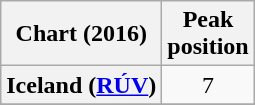<table class="wikitable sortable plainrowheaders" style="text-align:center;">
<tr>
<th scope="col">Chart (2016)</th>
<th scope="col">Peak<br>position</th>
</tr>
<tr>
<th scope="row">Iceland (<a href='#'>RÚV</a>)</th>
<td>7</td>
</tr>
<tr>
</tr>
<tr>
</tr>
<tr>
</tr>
<tr>
</tr>
</table>
